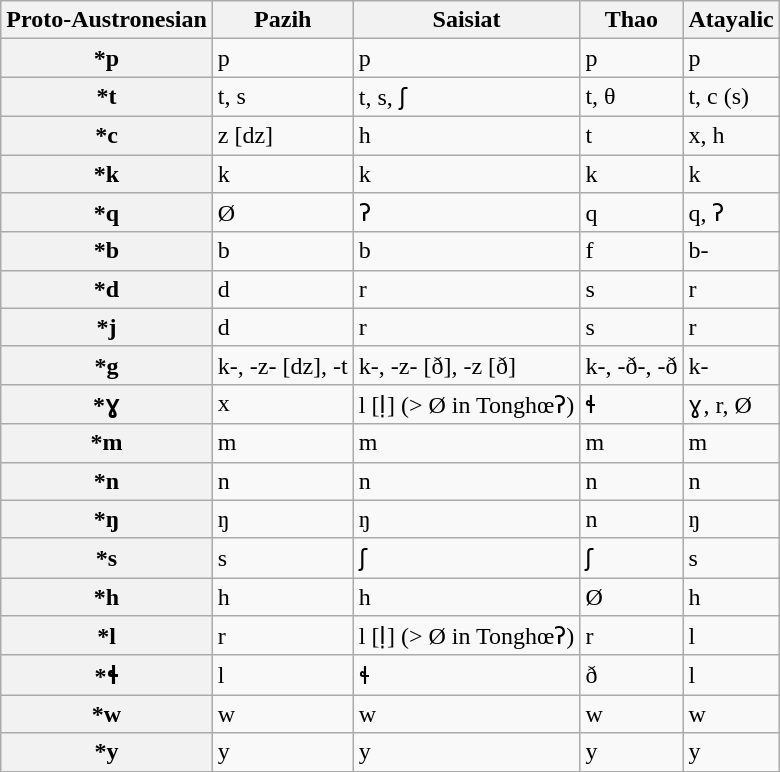<table class="wikitable">
<tr>
<th c=01>Proto-Austronesian</th>
<th c=02>Pazih</th>
<th c=03>Saisiat</th>
<th c=04>Thao</th>
<th c=05>Atayalic</th>
</tr>
<tr>
<th c=01>*p</th>
<td c=02>p</td>
<td c=03>p</td>
<td c=04>p</td>
<td c=05>p</td>
</tr>
<tr>
<th c=01>*t</th>
<td c=02>t, s</td>
<td c=03>t, s, ʃ</td>
<td c=04>t, θ</td>
<td c=05>t, c (s)</td>
</tr>
<tr>
<th c=01>*c</th>
<td c=02>z [dz]</td>
<td c=03>h</td>
<td c=04>t</td>
<td c=05>x, h</td>
</tr>
<tr>
<th c=01>*k</th>
<td c=02>k</td>
<td c=03>k</td>
<td c=04>k</td>
<td c=05>k</td>
</tr>
<tr>
<th c=01>*q</th>
<td c=02>Ø</td>
<td c=03>ʔ</td>
<td c=04>q</td>
<td c=05>q, ʔ</td>
</tr>
<tr>
<th c=01>*b</th>
<td c=02>b</td>
<td c=03>b</td>
<td c=04>f</td>
<td c=05>b-</td>
</tr>
<tr>
<th c=01>*d</th>
<td c=02>d</td>
<td c=03>r</td>
<td c=04>s</td>
<td c=05>r</td>
</tr>
<tr>
<th c=01>*j</th>
<td c=02>d</td>
<td c=03>r</td>
<td c=04>s</td>
<td c=05>r</td>
</tr>
<tr>
<th c=01>*g</th>
<td c=02>k-, -z- [dz], -t</td>
<td c=03>k-, -z- [ð], -z [ð]</td>
<td c=04>k-, -ð-, -ð</td>
<td c=05>k-</td>
</tr>
<tr>
<th c=01>*ɣ</th>
<td c=02>x</td>
<td c=03>l [ḷ] (> Ø in Tonghœʔ)</td>
<td c=04>ɬ</td>
<td c=05>ɣ, r, Ø</td>
</tr>
<tr>
<th c=01>*m</th>
<td c=02>m</td>
<td c=03>m</td>
<td c=04>m</td>
<td c=05>m</td>
</tr>
<tr>
<th c=01>*n</th>
<td c=02>n</td>
<td c=03>n</td>
<td c=04>n</td>
<td c=05>n</td>
</tr>
<tr>
<th c=01>*ŋ</th>
<td c=02>ŋ</td>
<td c=03>ŋ</td>
<td c=04>n</td>
<td c=05>ŋ</td>
</tr>
<tr>
<th c=01>*s</th>
<td c=02>s</td>
<td c=03>ʃ</td>
<td c=04>ʃ</td>
<td c=05>s</td>
</tr>
<tr>
<th c=01>*h</th>
<td c=02>h</td>
<td c=03>h</td>
<td c=04>Ø</td>
<td c=05>h</td>
</tr>
<tr>
<th c=01>*l</th>
<td c=02>r</td>
<td c=03>l [ḷ] (> Ø in Tonghœʔ)</td>
<td c=04>r</td>
<td c=05>l</td>
</tr>
<tr>
<th c=01>*ɬ</th>
<td c=02>l</td>
<td c=03>ɬ</td>
<td c=04>ð</td>
<td c=05>l</td>
</tr>
<tr>
<th c=01>*w</th>
<td c=02>w</td>
<td c=03>w</td>
<td c=04>w</td>
<td c=05>w</td>
</tr>
<tr>
<th c=01>*y</th>
<td c=02>y</td>
<td c=03>y</td>
<td c=04>y</td>
<td c=05>y</td>
</tr>
</table>
